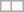<table class="wikitable floatright">
<tr>
<td></td>
<td></td>
</tr>
</table>
